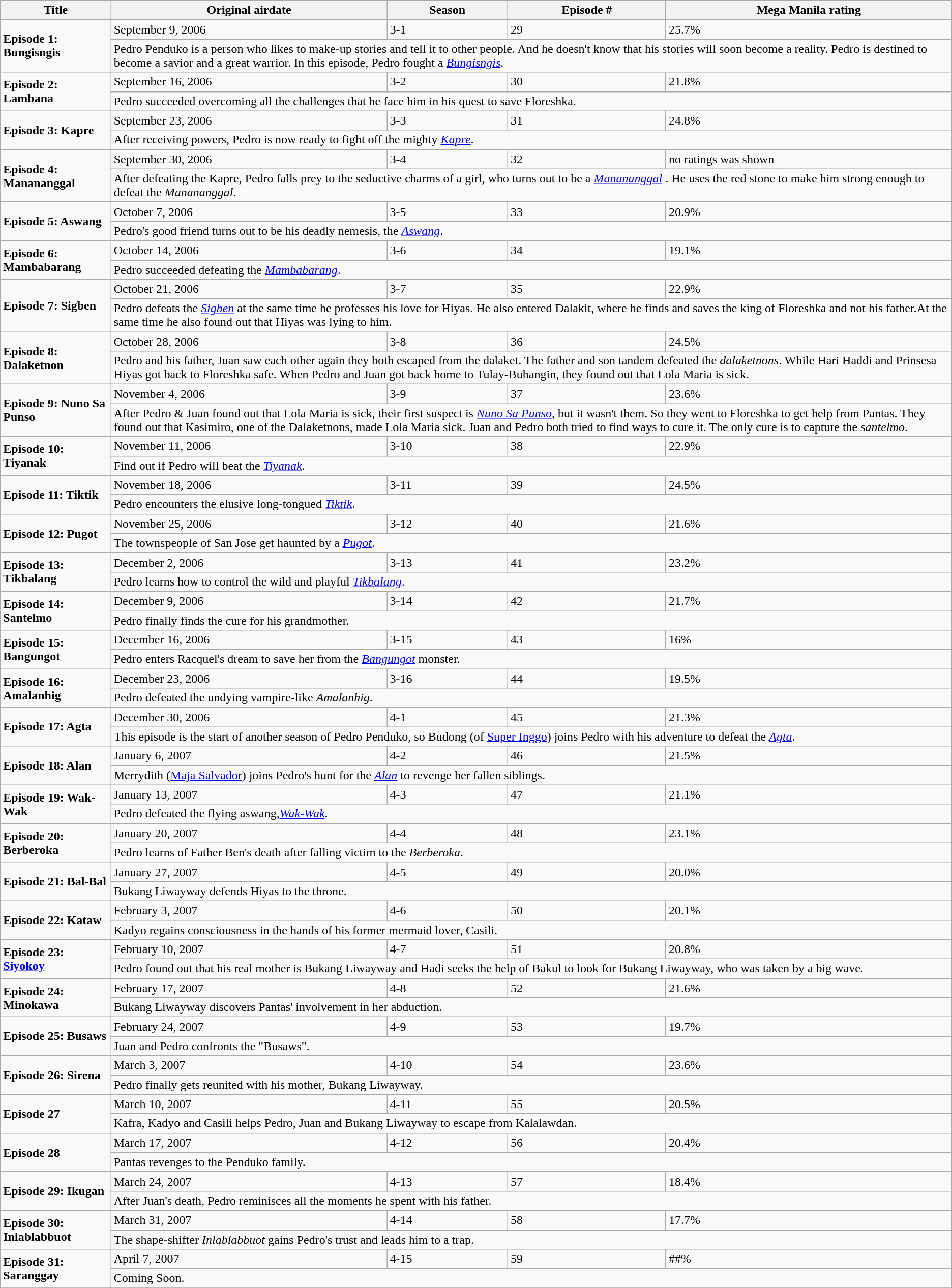<table class="wikitable">
<tr>
<th>Title</th>
<th>Original airdate</th>
<th>Season</th>
<th>Episode #</th>
<th>Mega Manila rating</th>
</tr>
<tr>
<td rowspan="2"><strong>Episode 1: Bungisngis</strong></td>
<td>September 9, 2006</td>
<td>3-1</td>
<td>29</td>
<td>25.7%</td>
</tr>
<tr>
<td colspan="5">Pedro Penduko is a person who likes to make-up stories and tell it to other people. And he doesn't know that his stories will soon become a reality. Pedro is destined to become a savior and a great warrior. In this episode, Pedro fought a <em><a href='#'>Bungisngis</a></em>.</td>
</tr>
<tr>
<td rowspan="2"><strong>Episode 2: Lambana</strong></td>
<td>September 16, 2006</td>
<td>3-2</td>
<td>30</td>
<td>21.8%</td>
</tr>
<tr>
<td colspan="5">Pedro succeeded overcoming all the challenges that he face him in his quest to save Floreshka.</td>
</tr>
<tr>
<td rowspan="2"><strong>Episode 3: Kapre</strong></td>
<td>September 23, 2006</td>
<td>3-3</td>
<td>31</td>
<td>24.8%</td>
</tr>
<tr>
<td colspan="5">After receiving powers, Pedro is now ready to fight off the mighty <em><a href='#'>Kapre</a></em>.</td>
</tr>
<tr>
<td rowspan="2"><strong>Episode 4: Manananggal</strong></td>
<td>September 30, 2006</td>
<td>3-4</td>
<td>32</td>
<td>no ratings was shown</td>
</tr>
<tr>
<td colspan="5">After defeating the Kapre, Pedro falls prey to the seductive charms of a girl, who turns out to be a <em><a href='#'>Manananggal</a></em> . He uses the red stone to make him strong enough to defeat the <em>Manananggal</em>.</td>
</tr>
<tr>
<td rowspan="2"><strong>Episode 5: Aswang</strong></td>
<td>October 7, 2006</td>
<td>3-5</td>
<td>33</td>
<td>20.9%</td>
</tr>
<tr>
<td colspan="5">Pedro's good friend turns out to be his deadly nemesis, the <em><a href='#'>Aswang</a></em>.</td>
</tr>
<tr>
<td rowspan="2"><strong>Episode 6: Mambabarang</strong></td>
<td>October 14, 2006</td>
<td>3-6</td>
<td>34</td>
<td>19.1%</td>
</tr>
<tr>
<td colspan="5">Pedro succeeded defeating the <em><a href='#'>Mambabarang</a></em>.</td>
</tr>
<tr>
<td rowspan="2"><strong>Episode 7: Sigben</strong></td>
<td>October 21, 2006</td>
<td>3-7</td>
<td>35</td>
<td>22.9%</td>
</tr>
<tr>
<td colspan="5">Pedro defeats the <em><a href='#'>Sigben</a></em> at the same time he professes his love for Hiyas. He also entered Dalakit, where he finds and saves the king of Floreshka and not his father.At the same time he also found out that Hiyas was lying to him.</td>
</tr>
<tr>
<td rowspan="2"><strong>Episode 8: Dalaketnon</strong></td>
<td>October 28, 2006</td>
<td>3-8</td>
<td>36</td>
<td>24.5%</td>
</tr>
<tr>
<td colspan="5">Pedro and  his father, Juan saw each other again they both escaped from the dalaket. The father and son tandem defeated the <em>dalaketnons</em>. While Hari Haddi and Prinsesa Hiyas got back to Floreshka safe. When Pedro and Juan got back home to Tulay-Buhangin, they found out that Lola Maria is sick.</td>
</tr>
<tr>
<td rowspan="2"><strong>Episode 9: Nuno Sa Punso</strong></td>
<td>November 4, 2006</td>
<td>3-9</td>
<td>37</td>
<td>23.6%</td>
</tr>
<tr>
<td colspan="5">After Pedro & Juan found out that Lola Maria is sick, their first suspect is <em><a href='#'>Nuno Sa Punso</a></em>, but it wasn't them. So they went to Floreshka to get help from Pantas. They found out that Kasimiro, one of the Dalaketnons, made Lola Maria sick. Juan and Pedro both tried to find ways to cure it. The only cure is to capture the <em>santelmo</em>.</td>
</tr>
<tr>
<td rowspan="2"><strong>Episode 10: Tiyanak</strong></td>
<td>November 11, 2006</td>
<td>3-10</td>
<td>38</td>
<td>22.9%</td>
</tr>
<tr>
<td colspan="5">Find out if Pedro will beat the <em><a href='#'>Tiyanak</a></em>.</td>
</tr>
<tr>
<td rowspan="2"><strong>Episode 11: Tiktik</strong></td>
<td>November 18, 2006</td>
<td>3-11</td>
<td>39</td>
<td>24.5%</td>
</tr>
<tr>
<td colspan="5">Pedro encounters the elusive long-tongued <em><a href='#'>Tiktik</a></em>.</td>
</tr>
<tr>
<td rowspan="2"><strong>Episode 12: Pugot</strong></td>
<td>November 25, 2006</td>
<td>3-12</td>
<td>40</td>
<td>21.6%</td>
</tr>
<tr>
<td colspan="5">The townspeople of San Jose get haunted by a <em><a href='#'>Pugot</a></em>.</td>
</tr>
<tr>
<td rowspan="2"><strong>Episode 13: Tikbalang</strong></td>
<td>December 2, 2006</td>
<td>3-13</td>
<td>41</td>
<td>23.2%</td>
</tr>
<tr>
<td colspan="5">Pedro learns how to control the wild and playful <em><a href='#'>Tikbalang</a></em>.</td>
</tr>
<tr>
<td rowspan="2"><strong>Episode 14: Santelmo</strong></td>
<td>December 9, 2006</td>
<td>3-14</td>
<td>42</td>
<td>21.7%</td>
</tr>
<tr>
<td colspan="5">Pedro finally finds the cure for his grandmother.</td>
</tr>
<tr>
<td rowspan="2"><strong>Episode 15: Bangungot</strong></td>
<td>December 16, 2006</td>
<td>3-15</td>
<td>43</td>
<td>16%</td>
</tr>
<tr>
<td colspan="4">Pedro enters Racquel's dream to save her from the <em><a href='#'>Bangungot</a></em> monster.</td>
</tr>
<tr>
<td rowspan="2"><strong>Episode 16: Amalanhig</strong></td>
<td>December 23, 2006</td>
<td>3-16</td>
<td>44</td>
<td>19.5%</td>
</tr>
<tr>
<td colspan="4">Pedro defeated the undying vampire-like <em>Amalanhig</em>.</td>
</tr>
<tr>
<td rowspan="2"><strong>Episode 17: Agta</strong></td>
<td>December 30, 2006</td>
<td>4-1</td>
<td>45</td>
<td>21.3%</td>
</tr>
<tr>
<td colspan="4">This episode is the start of another season of Pedro Penduko, so Budong (of <a href='#'>Super Inggo</a>) joins Pedro with his adventure to defeat the <em><a href='#'>Agta</a></em>.</td>
</tr>
<tr>
<td rowspan="2"><strong>Episode 18: Alan</strong></td>
<td>January 6, 2007</td>
<td>4-2</td>
<td>46</td>
<td>21.5%</td>
</tr>
<tr>
<td colspan="4">Merrydith (<a href='#'>Maja Salvador</a>) joins Pedro's hunt for the <em><a href='#'>Alan</a></em> to revenge her fallen siblings.</td>
</tr>
<tr>
<td rowspan="2"><strong>Episode 19: Wak-Wak</strong></td>
<td>January 13, 2007</td>
<td>4-3</td>
<td>47</td>
<td>21.1%</td>
</tr>
<tr>
<td colspan="4">Pedro defeated the flying aswang,<em><a href='#'>Wak-Wak</a></em>.</td>
</tr>
<tr>
<td rowspan="2"><strong>Episode 20: Berberoka</strong></td>
<td>January 20, 2007</td>
<td>4-4</td>
<td>48</td>
<td>23.1%</td>
</tr>
<tr>
<td colspan="4">Pedro learns of Father Ben's death after falling victim to the <em>Berberoka</em>.</td>
</tr>
<tr>
<td rowspan="2"><strong>Episode 21: Bal-Bal</strong></td>
<td>January 27, 2007</td>
<td>4-5</td>
<td>49</td>
<td>20.0%</td>
</tr>
<tr>
<td colspan="4">Bukang Liwayway defends Hiyas to the throne.</td>
</tr>
<tr>
<td rowspan="2"><strong>Episode 22: Kataw</strong></td>
<td>February 3, 2007</td>
<td>4-6</td>
<td>50</td>
<td>20.1%</td>
</tr>
<tr>
<td colspan="4">Kadyo regains consciousness in the hands of his former mermaid lover, Casili.</td>
</tr>
<tr>
<td rowspan="2"><strong>Episode 23: <a href='#'>Siyokoy</a></strong></td>
<td>February 10, 2007</td>
<td>4-7</td>
<td>51</td>
<td>20.8%</td>
</tr>
<tr>
<td colspan="4">Pedro found out that his real mother is Bukang Liwayway and Hadi seeks the help of Bakul to look for Bukang Liwayway, who was taken by a big wave.</td>
</tr>
<tr>
<td rowspan="2"><strong>Episode 24: Minokawa</strong></td>
<td>February 17, 2007</td>
<td>4-8</td>
<td>52</td>
<td>21.6%</td>
</tr>
<tr>
<td colspan="4">Bukang Liwayway discovers Pantas' involvement in her abduction.</td>
</tr>
<tr>
<td rowspan="2"><strong>Episode 25: Busaws</strong></td>
<td>February 24, 2007</td>
<td>4-9</td>
<td>53</td>
<td>19.7%</td>
</tr>
<tr>
<td colspan="4">Juan and Pedro confronts the "Busaws".</td>
</tr>
<tr>
<td rowspan="2"><strong>Episode 26: Sirena</strong></td>
<td>March 3, 2007</td>
<td>4-10</td>
<td>54</td>
<td>23.6%</td>
</tr>
<tr>
<td colspan="4">Pedro finally gets reunited with his mother, Bukang Liwayway.</td>
</tr>
<tr>
<td rowspan="2"><strong>Episode 27</strong></td>
<td>March 10, 2007</td>
<td>4-11</td>
<td>55</td>
<td>20.5%</td>
</tr>
<tr>
<td colspan="4">Kafra, Kadyo and Casili helps Pedro, Juan and Bukang Liwayway to escape from Kalalawdan.</td>
</tr>
<tr>
<td rowspan="2"><strong>Episode 28</strong></td>
<td>March 17, 2007</td>
<td>4-12</td>
<td>56</td>
<td>20.4%</td>
</tr>
<tr>
<td colspan="4">Pantas revenges to the Penduko family.</td>
</tr>
<tr>
<td rowspan="2"><strong>Episode 29: Ikugan</strong></td>
<td>March 24, 2007</td>
<td>4-13</td>
<td>57</td>
<td>18.4%</td>
</tr>
<tr>
<td colspan="4">After Juan's death, Pedro reminisces all the moments he spent with his father.</td>
</tr>
<tr>
<td rowspan="2"><strong>Episode 30: Inlablabbuot</strong></td>
<td>March 31, 2007</td>
<td>4-14</td>
<td>58</td>
<td>17.7%</td>
</tr>
<tr>
<td colspan="4">The shape-shifter <em>Inlablabbuot</em> gains Pedro's trust and leads him to a trap.</td>
</tr>
<tr>
<td rowspan="2"><strong>Episode 31: Saranggay</strong></td>
<td>April 7, 2007</td>
<td>4-15</td>
<td>59</td>
<td>##%</td>
</tr>
<tr>
<td colspan="4">Coming Soon.</td>
</tr>
<tr>
</tr>
</table>
